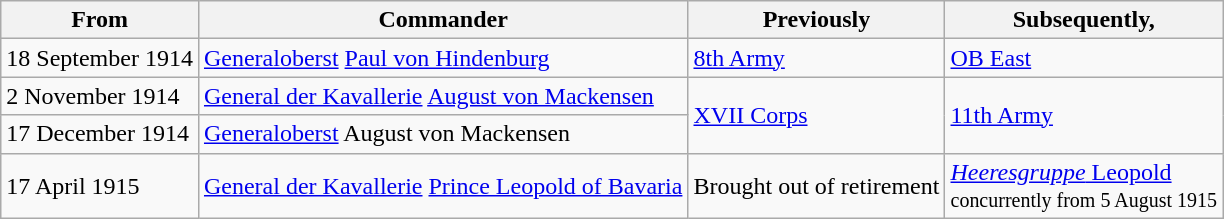<table class="wikitable">
<tr>
<th>From</th>
<th>Commander</th>
<th>Previously</th>
<th>Subsequently,</th>
</tr>
<tr>
<td>18 September 1914</td>
<td><a href='#'>Generaloberst</a> <a href='#'>Paul von Hindenburg</a></td>
<td><a href='#'>8th Army</a></td>
<td><a href='#'>OB East</a></td>
</tr>
<tr>
<td>2 November 1914</td>
<td><a href='#'>General der Kavallerie</a> <a href='#'>August von Mackensen</a></td>
<td rowspan=2><a href='#'>XVII Corps</a></td>
<td rowspan=2><a href='#'>11th Army</a></td>
</tr>
<tr>
<td>17 December 1914</td>
<td><a href='#'>Generaloberst</a> August von Mackensen</td>
</tr>
<tr>
<td>17 April 1915</td>
<td><a href='#'>General der Kavallerie</a> <a href='#'>Prince Leopold of Bavaria</a></td>
<td>Brought out of retirement</td>
<td><a href='#'><em>Heeresgruppe</em> Leopold</a><br><small>concurrently from 5 August 1915</small></td>
</tr>
</table>
